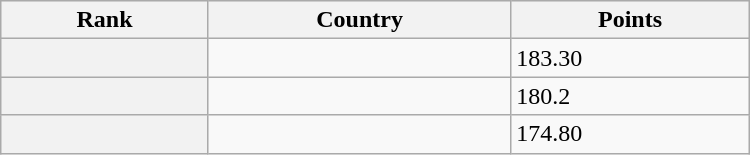<table class="wikitable" width=500>
<tr bgcolor="#efefef">
<th>Rank</th>
<th>Country</th>
<th>Points</th>
</tr>
<tr>
<th></th>
<td></td>
<td>183.30</td>
</tr>
<tr>
<th></th>
<td></td>
<td>180.2</td>
</tr>
<tr>
<th></th>
<td></td>
<td>174.80</td>
</tr>
</table>
